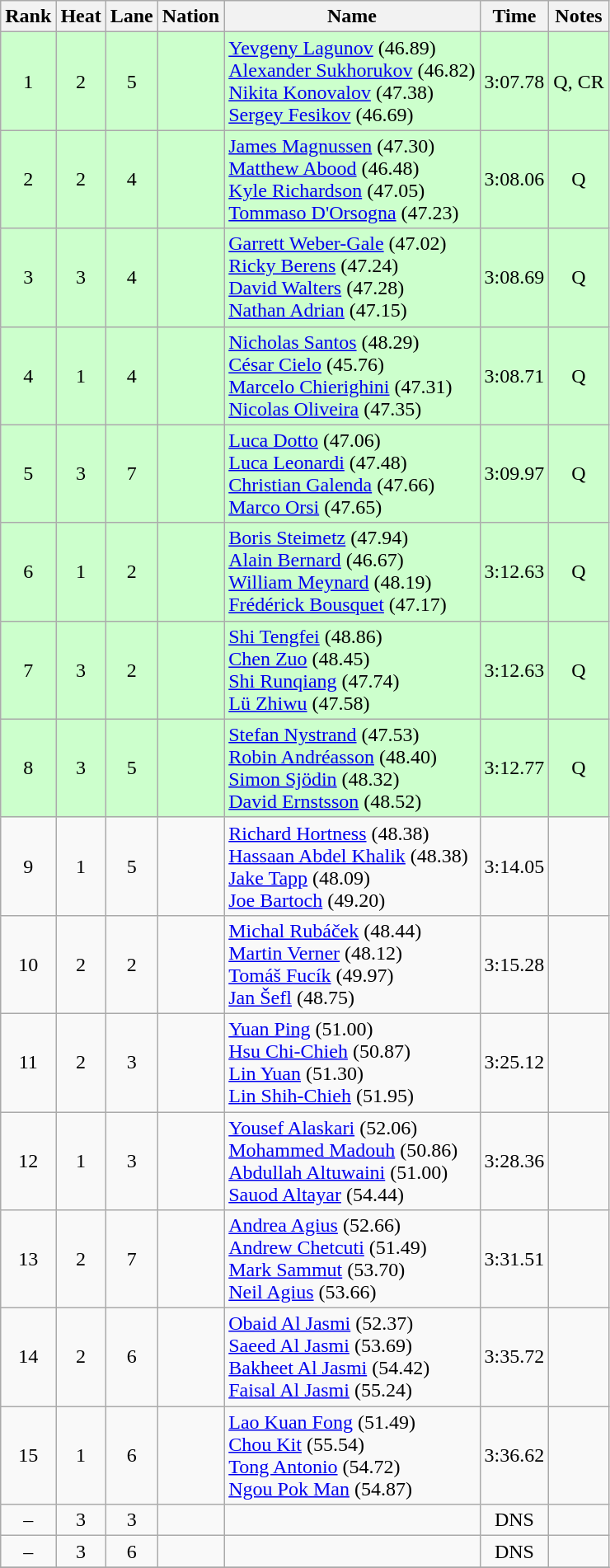<table class="wikitable sortable" style="text-align:center">
<tr>
<th>Rank</th>
<th>Heat</th>
<th>Lane</th>
<th>Nation</th>
<th>Name</th>
<th>Time</th>
<th>Notes</th>
</tr>
<tr bgcolor=ccffcc>
<td>1</td>
<td>2</td>
<td>5</td>
<td align=left></td>
<td align=left><a href='#'>Yevgeny Lagunov</a> (46.89)<br><a href='#'>Alexander Sukhorukov</a> (46.82)<br><a href='#'>Nikita Konovalov</a> (47.38)<br><a href='#'>Sergey Fesikov</a> (46.69)</td>
<td>3:07.78</td>
<td>Q, CR</td>
</tr>
<tr bgcolor=ccffcc>
<td>2</td>
<td>2</td>
<td>4</td>
<td align=left></td>
<td align=left><a href='#'>James Magnussen</a> (47.30)<br><a href='#'>Matthew Abood</a> (46.48)<br><a href='#'>Kyle Richardson</a> (47.05)<br><a href='#'>Tommaso D'Orsogna</a> (47.23)</td>
<td>3:08.06</td>
<td>Q</td>
</tr>
<tr bgcolor=ccffcc>
<td>3</td>
<td>3</td>
<td>4</td>
<td align=left></td>
<td align=left><a href='#'>Garrett Weber-Gale</a> (47.02)<br><a href='#'>Ricky Berens</a> (47.24)<br><a href='#'>David Walters</a> (47.28)<br><a href='#'>Nathan Adrian</a> (47.15)</td>
<td>3:08.69</td>
<td>Q</td>
</tr>
<tr bgcolor=ccffcc>
<td>4</td>
<td>1</td>
<td>4</td>
<td align=left></td>
<td align=left><a href='#'>Nicholas Santos</a> (48.29)<br><a href='#'>César Cielo</a> (45.76)<br><a href='#'>Marcelo Chierighini</a> (47.31)<br><a href='#'>Nicolas Oliveira</a> (47.35)</td>
<td>3:08.71</td>
<td>Q</td>
</tr>
<tr bgcolor=ccffcc>
<td>5</td>
<td>3</td>
<td>7</td>
<td align=left></td>
<td align=left><a href='#'>Luca Dotto</a> (47.06)<br><a href='#'>Luca Leonardi</a> (47.48)<br><a href='#'>Christian Galenda</a> (47.66)<br><a href='#'>Marco Orsi</a> (47.65)</td>
<td>3:09.97</td>
<td>Q</td>
</tr>
<tr bgcolor=ccffcc>
<td>6</td>
<td>1</td>
<td>2</td>
<td align=left></td>
<td align=left><a href='#'>Boris Steimetz</a> (47.94)<br><a href='#'>Alain Bernard</a> (46.67)<br><a href='#'>William Meynard</a> (48.19)<br><a href='#'>Frédérick Bousquet</a> (47.17)</td>
<td>3:12.63</td>
<td>Q</td>
</tr>
<tr bgcolor=ccffcc>
<td>7</td>
<td>3</td>
<td>2</td>
<td align=left></td>
<td align=left><a href='#'>Shi Tengfei</a> (48.86)<br><a href='#'>Chen Zuo</a> (48.45)<br><a href='#'>Shi Runqiang</a> (47.74)<br><a href='#'>Lü Zhiwu</a> (47.58)</td>
<td>3:12.63</td>
<td>Q</td>
</tr>
<tr bgcolor=ccffcc>
<td>8</td>
<td>3</td>
<td>5</td>
<td align=left></td>
<td align=left><a href='#'>Stefan Nystrand</a> (47.53)<br><a href='#'>Robin Andréasson</a> (48.40)<br><a href='#'>Simon Sjödin</a> (48.32)<br><a href='#'>David Ernstsson</a> (48.52)</td>
<td>3:12.77</td>
<td>Q</td>
</tr>
<tr>
<td>9</td>
<td>1</td>
<td>5</td>
<td align=left></td>
<td align=left><a href='#'>Richard Hortness</a> (48.38)<br><a href='#'>Hassaan Abdel Khalik</a> (48.38)<br><a href='#'>Jake Tapp</a> (48.09)<br><a href='#'>Joe Bartoch</a> (49.20)</td>
<td>3:14.05</td>
<td></td>
</tr>
<tr>
<td>10</td>
<td>2</td>
<td>2</td>
<td align=left></td>
<td align=left><a href='#'>Michal Rubáček</a> (48.44)<br><a href='#'>Martin Verner</a> (48.12)<br><a href='#'>Tomáš Fucík</a> (49.97)<br><a href='#'>Jan Šefl</a> (48.75)</td>
<td>3:15.28</td>
<td></td>
</tr>
<tr>
<td>11</td>
<td>2</td>
<td>3</td>
<td align=left></td>
<td align=left><a href='#'>Yuan Ping</a> (51.00)<br><a href='#'>Hsu Chi-Chieh</a> (50.87)<br><a href='#'>Lin Yuan</a> (51.30)<br><a href='#'>Lin Shih-Chieh</a> (51.95)</td>
<td>3:25.12</td>
<td></td>
</tr>
<tr>
<td>12</td>
<td>1</td>
<td>3</td>
<td align=left></td>
<td align=left><a href='#'>Yousef Alaskari</a> (52.06)<br><a href='#'>Mohammed Madouh</a> (50.86)<br><a href='#'>Abdullah Altuwaini</a> (51.00)<br><a href='#'>Sauod Altayar</a> (54.44)</td>
<td>3:28.36</td>
<td></td>
</tr>
<tr>
<td>13</td>
<td>2</td>
<td>7</td>
<td align=left></td>
<td align=left><a href='#'>Andrea Agius</a> (52.66)<br><a href='#'>Andrew Chetcuti</a> (51.49)<br><a href='#'>Mark Sammut</a> (53.70)<br><a href='#'>Neil Agius</a> (53.66)</td>
<td>3:31.51</td>
<td></td>
</tr>
<tr>
<td>14</td>
<td>2</td>
<td>6</td>
<td align=left></td>
<td align=left><a href='#'>Obaid Al Jasmi</a> (52.37)<br><a href='#'>Saeed Al Jasmi</a> (53.69)<br><a href='#'>Bakheet Al Jasmi</a> (54.42)<br><a href='#'>Faisal Al Jasmi</a> (55.24)</td>
<td>3:35.72</td>
<td></td>
</tr>
<tr>
<td>15</td>
<td>1</td>
<td>6</td>
<td align=left></td>
<td align=left><a href='#'>Lao Kuan Fong</a> (51.49)<br><a href='#'>Chou Kit</a> (55.54)<br><a href='#'>Tong Antonio</a> (54.72)<br><a href='#'>Ngou Pok Man</a> (54.87)</td>
<td>3:36.62</td>
<td></td>
</tr>
<tr>
<td>–</td>
<td>3</td>
<td>3</td>
<td align=left></td>
<td align=left></td>
<td>DNS</td>
<td></td>
</tr>
<tr>
<td>–</td>
<td>3</td>
<td>6</td>
<td align=left></td>
<td align=left></td>
<td>DNS</td>
<td></td>
</tr>
<tr>
</tr>
</table>
